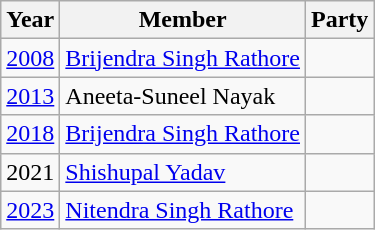<table class="wikitable sortable">
<tr>
<th>Year</th>
<th>Member</th>
<th colspan=2>Party</th>
</tr>
<tr>
<td><a href='#'>2008</a></td>
<td><a href='#'>Brijendra Singh Rathore</a></td>
<td></td>
</tr>
<tr>
<td><a href='#'>2013</a></td>
<td>Aneeta-Suneel Nayak</td>
<td></td>
</tr>
<tr>
<td><a href='#'>2018</a></td>
<td><a href='#'>Brijendra Singh Rathore</a></td>
<td></td>
</tr>
<tr>
<td>2021</td>
<td><a href='#'>Shishupal Yadav</a></td>
<td></td>
</tr>
<tr>
<td><a href='#'>2023</a></td>
<td><a href='#'>Nitendra Singh Rathore</a></td>
<td></td>
</tr>
</table>
